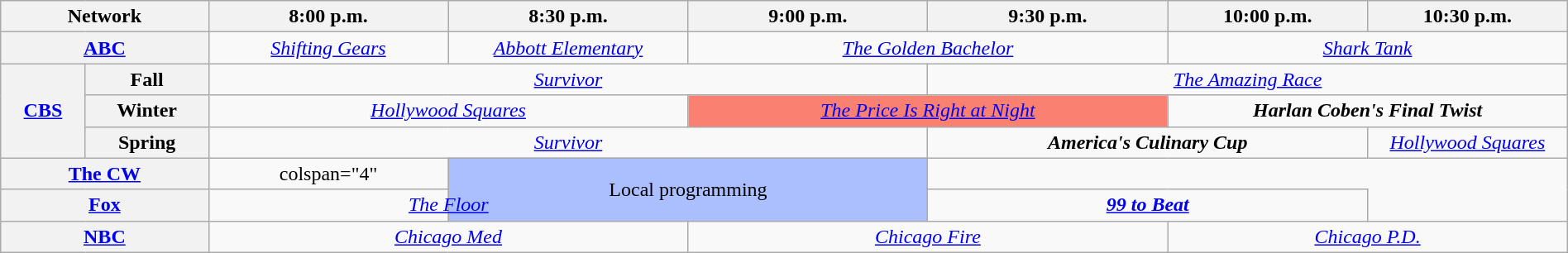<table class="wikitable" style="width:100%;margin-right:0;text-align:center">
<tr>
<th colspan="2" style="width:13%;">Network</th>
<th style="width:15%;">8:00 p.m.</th>
<th style="width:15%;">8:30 p.m.</th>
<th style="width:15%;">9:00 p.m.</th>
<th style="width:15%;">9:30 p.m.</th>
<th style="width:12.5%;">10:00 p.m.</th>
<th style="width:12.5%;">10:30 p.m.</th>
</tr>
<tr>
<th colspan="2"><a href='#'>ABC</a></th>
<td><em><a href='#'>Shifting Gears</a></em></td>
<td><em><a href='#'>Abbott Elementary</a></em></td>
<td colspan="2"><em><a href='#'>The Golden Bachelor</a></em></td>
<td colspan="2"><em><a href='#'>Shark Tank</a></em></td>
</tr>
<tr>
<th rowspan="3"><a href='#'>CBS</a></th>
<th>Fall</th>
<td colspan="3"><em><a href='#'>Survivor</a></em></td>
<td colspan="3"><em><a href='#'>The Amazing Race</a></em></td>
</tr>
<tr>
<th>Winter</th>
<td colspan="2"><em><a href='#'>Hollywood Squares</a></em></td>
<td colspan="2" style="background:#FA8072;"><em><a href='#'>The Price Is Right at Night</a></em></td>
<td colspan="2"><strong><em>Harlan Coben's Final Twist</em></strong></td>
</tr>
<tr>
<th>Spring</th>
<td colspan="3"><em><a href='#'>Survivor</a></em></td>
<td colspan="2"><strong><em>America's Culinary Cup</em></strong></td>
<td><em><a href='#'>Hollywood Squares</a></em></td>
</tr>
<tr>
<th colspan="2"><a href='#'>The CW</a></th>
<td>colspan="4" </td>
<td rowspan="2" colspan="2" style="background:#abbfff;">Local programming</td>
</tr>
<tr>
<th colspan="2"><a href='#'>Fox</a></th>
<td colspan="2"><em><a href='#'>The Floor</a></em></td>
<td colspan="2"><strong><em><a href='#'>99 to Beat</a></em></strong></td>
</tr>
<tr>
<th colspan="2"><a href='#'>NBC</a></th>
<td colspan="2"><em><a href='#'>Chicago Med</a></em></td>
<td colspan="2"><em><a href='#'>Chicago Fire</a></em></td>
<td colspan="2"><em><a href='#'>Chicago P.D.</a></em></td>
</tr>
</table>
